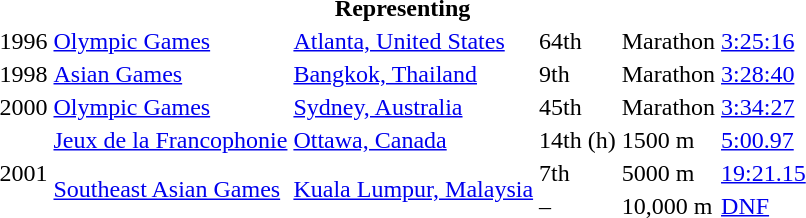<table>
<tr>
<th colspan="6">Representing </th>
</tr>
<tr>
<td>1996</td>
<td><a href='#'>Olympic Games</a></td>
<td><a href='#'>Atlanta, United States</a></td>
<td>64th</td>
<td>Marathon</td>
<td><a href='#'>3:25:16</a></td>
</tr>
<tr>
<td>1998</td>
<td><a href='#'>Asian Games</a></td>
<td><a href='#'>Bangkok, Thailand</a></td>
<td>9th</td>
<td>Marathon</td>
<td><a href='#'>3:28:40</a></td>
</tr>
<tr>
<td>2000</td>
<td><a href='#'>Olympic Games</a></td>
<td><a href='#'>Sydney, Australia</a></td>
<td>45th</td>
<td>Marathon</td>
<td><a href='#'>3:34:27</a></td>
</tr>
<tr>
<td rowspan=3>2001</td>
<td><a href='#'>Jeux de la Francophonie</a></td>
<td><a href='#'>Ottawa, Canada</a></td>
<td>14th (h)</td>
<td>1500 m</td>
<td><a href='#'>5:00.97</a></td>
</tr>
<tr>
<td rowspan=2><a href='#'>Southeast Asian Games</a></td>
<td rowspan=2><a href='#'>Kuala Lumpur, Malaysia</a></td>
<td>7th</td>
<td>5000 m</td>
<td><a href='#'>19:21.15</a></td>
</tr>
<tr>
<td>–</td>
<td>10,000 m</td>
<td><a href='#'>DNF</a></td>
</tr>
</table>
